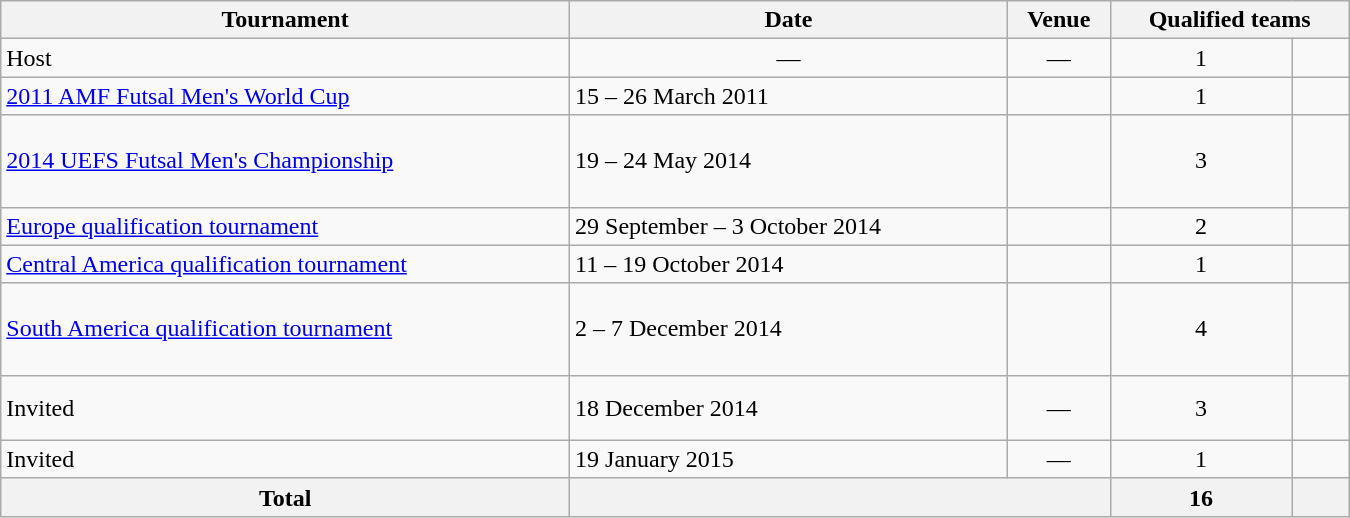<table class="wikitable" width=900>
<tr>
<th>Tournament</th>
<th>Date</th>
<th>Venue</th>
<th colspan="2">Qualified teams</th>
</tr>
<tr>
<td>Host</td>
<td align="center">—</td>
<td align="center">—</td>
<td align="center">1</td>
<td></td>
</tr>
<tr>
<td><a href='#'>2011 AMF Futsal Men's World Cup</a></td>
<td>15 – 26 March 2011</td>
<td></td>
<td align="center">1</td>
<td></td>
</tr>
<tr>
<td><a href='#'>2014 UEFS Futsal Men's Championship</a></td>
<td>19 – 24 May 2014</td>
<td></td>
<td align="center">3</td>
<td><br><s></s><br><br></td>
</tr>
<tr>
<td><a href='#'>Europe qualification tournament</a></td>
<td>29 September – 3 October 2014</td>
<td></td>
<td align="center">2</td>
<td><br></td>
</tr>
<tr>
<td><a href='#'>Central America qualification tournament</a></td>
<td>11 – 19 October 2014</td>
<td></td>
<td align="center">1</td>
<td></td>
</tr>
<tr>
<td><a href='#'>South America qualification tournament</a></td>
<td>2 – 7 December 2014</td>
<td></td>
<td align="center">4</td>
<td><br><br><br></td>
</tr>
<tr>
<td>Invited</td>
<td>18 December 2014</td>
<td align="center">—</td>
<td align="center">3</td>
<td><br><br></td>
</tr>
<tr>
<td>Invited</td>
<td>19 January 2015</td>
<td align="center">—</td>
<td align="center">1</td>
<td></td>
</tr>
<tr>
<th>Total</th>
<th colspan="2"></th>
<th>16</th>
<th></th>
</tr>
</table>
